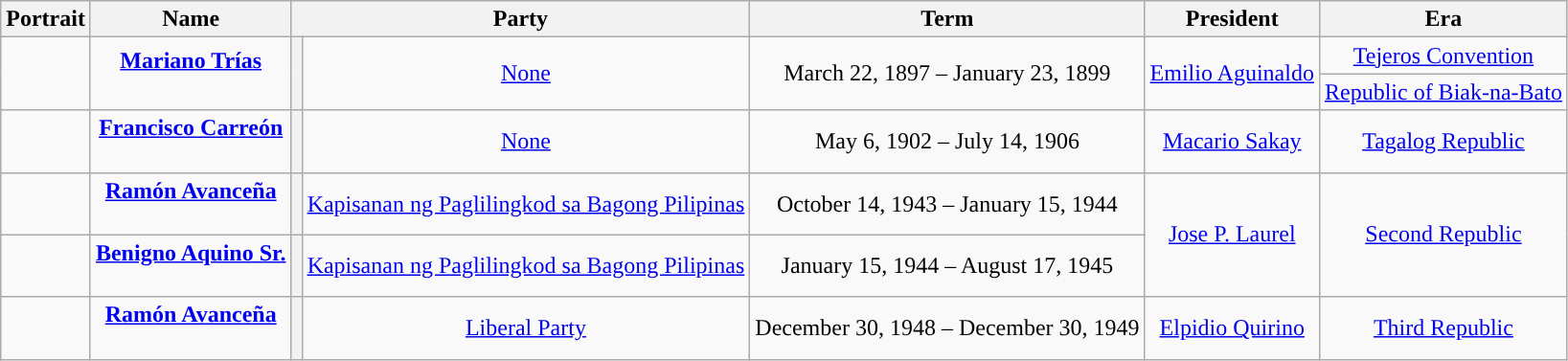<table class="wikitable" style="text-align:center">
<tr>
<th scope="col">Portrait</th>
<th scope="col">Name<br></th>
<th colspan="2" scope="col">Party</th>
<th scope="col">Term</th>
<th scope="col">President</th>
<th scope="col">Era</th>
</tr>
<tr>
<td rowspan="2"></td>
<td rowspan="2"><strong><a href='#'>Mariano Trías</a></strong><br><br></td>
<th rowspan="2" style="background:"></th>
<td rowspan="2"><a href='#'>None</a></td>
<td rowspan="2">March 22, 1897 – January 23, 1899<br></td>
<td rowspan="2"><a href='#'>Emilio Aguinaldo</a></td>
<td><a href='#'>Tejeros Convention</a></td>
</tr>
<tr>
<td><a href='#'>Republic of Biak-na-Bato</a></td>
</tr>
<tr>
<td></td>
<td><strong><a href='#'>Francisco Carreón</a></strong><br><br></td>
<th style="background:"></th>
<td><a href='#'>None</a></td>
<td>May 6, 1902 – July 14, 1906<br></td>
<td><a href='#'>Macario Sakay</a></td>
<td><a href='#'>Tagalog Republic</a></td>
</tr>
<tr>
<td></td>
<td><strong><a href='#'>Ramón Avanceña</a></strong><br><br></td>
<th style="background:"></th>
<td><a href='#'>Kapisanan ng Paglilingkod sa Bagong Pilipinas</a><br></td>
<td>October 14, 1943 – January 15, 1944<br></td>
<td rowspan="2"><a href='#'>Jose P. Laurel</a></td>
<td rowspan="2"><a href='#'>Second Republic</a></td>
</tr>
<tr>
<td></td>
<td><strong><a href='#'>Benigno Aquino Sr.</a></strong><br><br></td>
<th style="background:"></th>
<td><a href='#'>Kapisanan ng Paglilingkod sa Bagong Pilipinas</a><br></td>
<td>January 15, 1944 – August 17, 1945<br></td>
</tr>
<tr>
<td></td>
<td><strong><a href='#'>Ramón Avanceña</a></strong><br><br></td>
<th style="background:"></th>
<td><a href='#'>Liberal Party</a></td>
<td>December 30, 1948 – December 30, 1949<br></td>
<td><a href='#'>Elpidio Quirino</a></td>
<td><a href='#'>Third Republic</a></td>
</tr>
</table>
